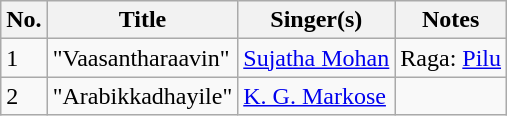<table class="wikitable">
<tr>
<th>No.</th>
<th>Title</th>
<th>Singer(s)</th>
<th>Notes</th>
</tr>
<tr>
<td>1</td>
<td>"Vaasantharaavin"</td>
<td><a href='#'>Sujatha Mohan</a></td>
<td>Raga: <a href='#'>Pilu</a></td>
</tr>
<tr>
<td>2</td>
<td>"Arabikkadhayile"</td>
<td><a href='#'>K. G. Markose</a></td>
<td></td>
</tr>
</table>
